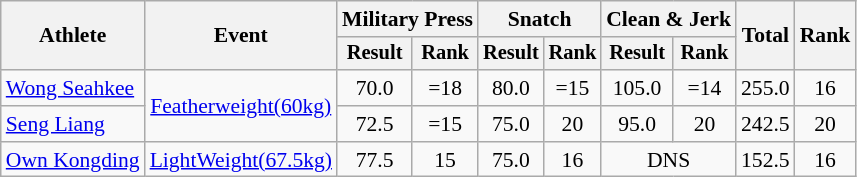<table class="wikitable" style="font-size:90%">
<tr>
<th rowspan="2">Athlete</th>
<th rowspan="2">Event</th>
<th colspan="2">Military Press</th>
<th colspan="2">Snatch</th>
<th colspan="2">Clean & Jerk</th>
<th rowspan="2">Total</th>
<th rowspan="2">Rank</th>
</tr>
<tr style="font-size:95%">
<th>Result</th>
<th>Rank</th>
<th>Result</th>
<th>Rank</th>
<th>Result</th>
<th>Rank</th>
</tr>
<tr align=center>
<td align=left><a href='#'>Wong Seahkee</a></td>
<td rowspan="2"><a href='#'>Featherweight(60kg)</a></td>
<td>70.0</td>
<td>=18</td>
<td>80.0</td>
<td>=15</td>
<td>105.0</td>
<td>=14</td>
<td>255.0</td>
<td>16</td>
</tr>
<tr align=center>
<td align=left><a href='#'>Seng Liang</a></td>
<td>72.5</td>
<td>=15</td>
<td>75.0</td>
<td>20</td>
<td>95.0</td>
<td>20</td>
<td>242.5</td>
<td>20</td>
</tr>
<tr align=center>
<td align=left><a href='#'>Own Kongding</a></td>
<td align=left><a href='#'>LightWeight(67.5kg)</a></td>
<td>77.5</td>
<td>15</td>
<td>75.0</td>
<td>16</td>
<td colspan=2>DNS</td>
<td>152.5</td>
<td>16</td>
</tr>
</table>
